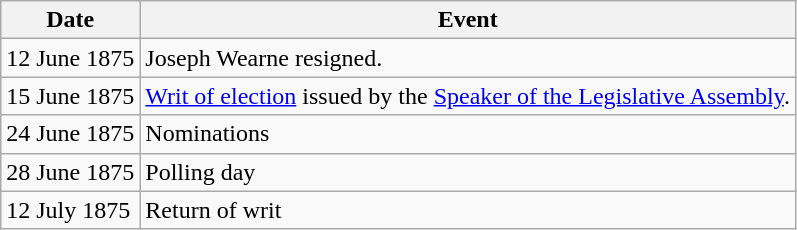<table class="wikitable">
<tr>
<th>Date</th>
<th>Event</th>
</tr>
<tr>
<td>12 June 1875</td>
<td>Joseph Wearne resigned.</td>
</tr>
<tr>
<td>15 June 1875</td>
<td><a href='#'>Writ of election</a> issued by the <a href='#'>Speaker of the Legislative Assembly</a>.</td>
</tr>
<tr>
<td>24 June 1875</td>
<td>Nominations</td>
</tr>
<tr>
<td>28 June 1875</td>
<td>Polling day</td>
</tr>
<tr>
<td>12 July 1875</td>
<td>Return of writ</td>
</tr>
</table>
